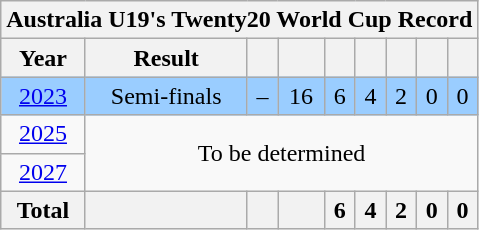<table class="wikitable" style="text-align:center">
<tr>
<th colspan=9>Australia U19's Twenty20 World Cup Record</th>
</tr>
<tr>
<th>Year</th>
<th>Result</th>
<th></th>
<th></th>
<th></th>
<th></th>
<th></th>
<th></th>
<th></th>
</tr>
<tr style="background:#9acdff;">
<td> <a href='#'>2023</a></td>
<td>Semi-finals</td>
<td>–</td>
<td>16</td>
<td>6</td>
<td>4</td>
<td>2</td>
<td>0</td>
<td>0</td>
</tr>
<tr>
<td> <a href='#'>2025</a></td>
<td colspan="8" rowspan="2">To be determined</td>
</tr>
<tr>
<td> <a href='#'>2027</a></td>
</tr>
<tr>
<th>Total</th>
<th></th>
<th></th>
<th></th>
<th>6</th>
<th>4</th>
<th>2</th>
<th>0</th>
<th>0</th>
</tr>
</table>
